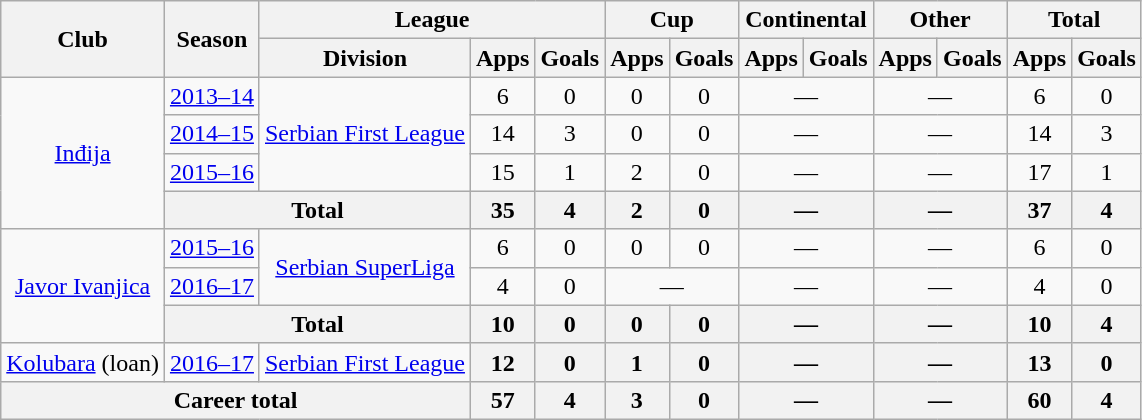<table class="wikitable" style="text-align:center">
<tr>
<th rowspan="2">Club</th>
<th rowspan="2">Season</th>
<th colspan="3">League</th>
<th colspan="2">Cup</th>
<th colspan="2">Continental</th>
<th colspan="2">Other</th>
<th colspan="2">Total</th>
</tr>
<tr>
<th>Division</th>
<th>Apps</th>
<th>Goals</th>
<th>Apps</th>
<th>Goals</th>
<th>Apps</th>
<th>Goals</th>
<th>Apps</th>
<th>Goals</th>
<th>Apps</th>
<th>Goals</th>
</tr>
<tr>
<td rowspan="4"><a href='#'>Inđija</a></td>
<td><a href='#'>2013–14</a></td>
<td rowspan="3"><a href='#'>Serbian First League</a></td>
<td>6</td>
<td>0</td>
<td>0</td>
<td>0</td>
<td colspan="2">—</td>
<td colspan="2">—</td>
<td>6</td>
<td>0</td>
</tr>
<tr>
<td><a href='#'>2014–15</a></td>
<td>14</td>
<td>3</td>
<td>0</td>
<td>0</td>
<td colspan="2">—</td>
<td colspan="2">—</td>
<td>14</td>
<td>3</td>
</tr>
<tr>
<td><a href='#'>2015–16</a></td>
<td>15</td>
<td>1</td>
<td>2</td>
<td>0</td>
<td colspan="2">—</td>
<td colspan="2">—</td>
<td>17</td>
<td>1</td>
</tr>
<tr>
<th colspan="2">Total</th>
<th>35</th>
<th>4</th>
<th>2</th>
<th>0</th>
<th colspan="2">—</th>
<th colspan="2">—</th>
<th>37</th>
<th>4</th>
</tr>
<tr>
<td rowspan="3"><a href='#'>Javor Ivanjica</a></td>
<td><a href='#'>2015–16</a></td>
<td rowspan="2"><a href='#'>Serbian SuperLiga</a></td>
<td>6</td>
<td>0</td>
<td>0</td>
<td>0</td>
<td colspan="2">—</td>
<td colspan="2">—</td>
<td>6</td>
<td>0</td>
</tr>
<tr>
<td><a href='#'>2016–17</a></td>
<td>4</td>
<td>0</td>
<td colspan="2">—</td>
<td colspan="2">—</td>
<td colspan="2">—</td>
<td>4</td>
<td>0</td>
</tr>
<tr>
<th colspan="2">Total</th>
<th>10</th>
<th>0</th>
<th>0</th>
<th>0</th>
<th colspan="2">—</th>
<th colspan="2">—</th>
<th>10</th>
<th>4</th>
</tr>
<tr>
<td><a href='#'>Kolubara</a> (loan)</td>
<td><a href='#'>2016–17</a></td>
<td><a href='#'>Serbian First League</a></td>
<th>12</th>
<th>0</th>
<th>1</th>
<th>0</th>
<th colspan="2">—</th>
<th colspan="2">—</th>
<th>13</th>
<th>0</th>
</tr>
<tr>
<th colspan="3">Career total</th>
<th>57</th>
<th>4</th>
<th>3</th>
<th>0</th>
<th colspan="2">—</th>
<th colspan="2">—</th>
<th>60</th>
<th>4</th>
</tr>
</table>
